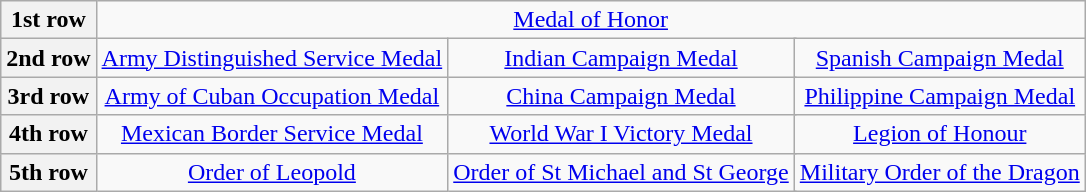<table class="wikitable" style="margin:1em auto; text-align:center;">
<tr>
<th>1st row</th>
<td colspan="12"><a href='#'>Medal of Honor</a></td>
</tr>
<tr>
<th>2nd row</th>
<td colspan="4"><a href='#'>Army Distinguished Service Medal</a></td>
<td colspan="4"><a href='#'>Indian Campaign Medal</a></td>
<td colspan="4"><a href='#'>Spanish Campaign Medal</a></td>
</tr>
<tr>
<th>3rd row</th>
<td colspan="4"><a href='#'>Army of Cuban Occupation Medal</a></td>
<td colspan="4"><a href='#'>China Campaign Medal</a></td>
<td colspan="4"><a href='#'>Philippine Campaign Medal</a></td>
</tr>
<tr>
<th>4th row</th>
<td colspan="4"><a href='#'>Mexican Border Service Medal</a></td>
<td colspan="4"><a href='#'>World War I Victory Medal</a></td>
<td colspan="4"><a href='#'>Legion of Honour</a> <br></td>
</tr>
<tr>
<th>5th row</th>
<td colspan="4"><a href='#'>Order of Leopold</a> <br></td>
<td colspan="4"><a href='#'>Order of St Michael and St George</a> <br></td>
<td colspan="4"><a href='#'>Military Order of the Dragon</a></td>
</tr>
</table>
